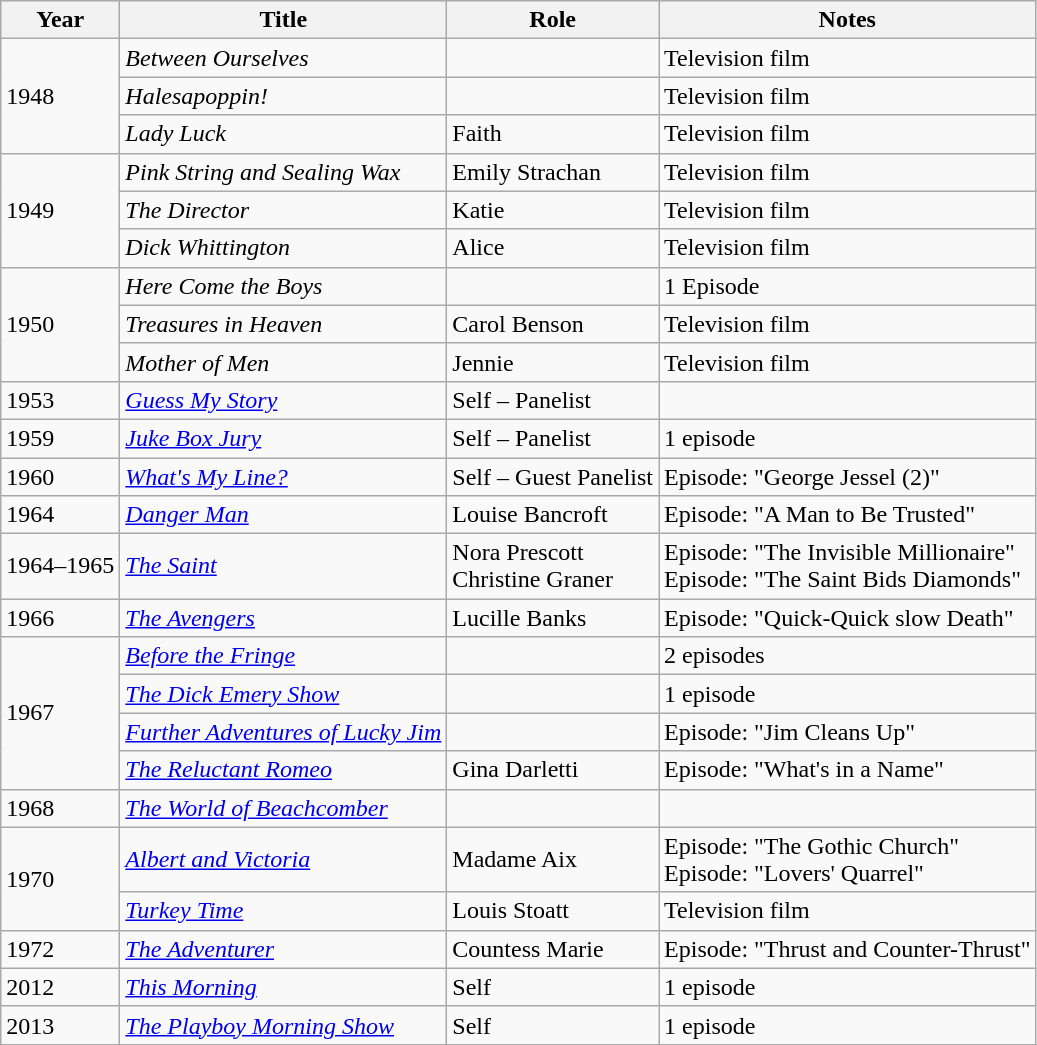<table class="wikitable sortable">
<tr>
<th>Year</th>
<th>Title</th>
<th>Role</th>
<th class="unsortable">Notes</th>
</tr>
<tr>
<td rowspan="3">1948</td>
<td><em>Between Ourselves</em></td>
<td></td>
<td>Television film</td>
</tr>
<tr>
<td><em>Halesapoppin!</em></td>
<td></td>
<td>Television film</td>
</tr>
<tr>
<td><em>Lady Luck</em></td>
<td>Faith</td>
<td>Television film</td>
</tr>
<tr>
<td rowspan="3">1949</td>
<td><em>Pink String and Sealing Wax</em></td>
<td>Emily Strachan</td>
<td>Television film</td>
</tr>
<tr>
<td><em>The Director</em></td>
<td>Katie</td>
<td>Television film</td>
</tr>
<tr>
<td><em>Dick Whittington</em></td>
<td>Alice</td>
<td>Television film</td>
</tr>
<tr>
<td rowspan="3">1950</td>
<td><em>Here Come the Boys</em></td>
<td></td>
<td>1 Episode</td>
</tr>
<tr>
<td><em>Treasures in Heaven</em></td>
<td>Carol Benson</td>
<td>Television film</td>
</tr>
<tr>
<td><em>Mother of Men</em></td>
<td>Jennie</td>
<td>Television film</td>
</tr>
<tr>
<td>1953</td>
<td><em><a href='#'>Guess My Story</a></em></td>
<td>Self – Panelist</td>
<td></td>
</tr>
<tr>
<td>1959</td>
<td><em><a href='#'>Juke Box Jury</a></em></td>
<td>Self – Panelist</td>
<td>1 episode</td>
</tr>
<tr>
<td>1960</td>
<td><em><a href='#'>What's My Line?</a></em></td>
<td>Self – Guest Panelist</td>
<td>Episode: "George Jessel (2)"</td>
</tr>
<tr>
<td>1964</td>
<td><em><a href='#'>Danger Man</a></em></td>
<td>Louise Bancroft</td>
<td>Episode: "A Man to Be Trusted"</td>
</tr>
<tr>
<td>1964–1965</td>
<td><em><a href='#'>The Saint</a></em></td>
<td>Nora Prescott<br>Christine Graner</td>
<td>Episode: "The Invisible Millionaire"<br>Episode: "The Saint Bids Diamonds"</td>
</tr>
<tr>
<td>1966</td>
<td><em><a href='#'>The Avengers</a></em></td>
<td>Lucille Banks</td>
<td>Episode: "Quick-Quick slow Death"</td>
</tr>
<tr>
<td rowspan="4">1967</td>
<td><em><a href='#'>Before the Fringe</a></em></td>
<td></td>
<td>2 episodes</td>
</tr>
<tr>
<td><em><a href='#'>The Dick Emery Show</a></em></td>
<td></td>
<td>1 episode</td>
</tr>
<tr>
<td><em><a href='#'>Further Adventures of Lucky Jim</a></em></td>
<td></td>
<td>Episode: "Jim Cleans Up"</td>
</tr>
<tr>
<td><em><a href='#'>The Reluctant Romeo</a></em></td>
<td>Gina Darletti</td>
<td>Episode: "What's in a Name"</td>
</tr>
<tr>
<td>1968</td>
<td><em><a href='#'>The World of Beachcomber</a></em></td>
<td></td>
<td></td>
</tr>
<tr>
<td rowspan="2">1970</td>
<td><em><a href='#'>Albert and Victoria</a></em></td>
<td>Madame Aix</td>
<td>Episode: "The Gothic Church"<br>Episode: "Lovers' Quarrel"</td>
</tr>
<tr>
<td><em><a href='#'>Turkey Time</a></em></td>
<td>Louis Stoatt</td>
<td>Television film</td>
</tr>
<tr>
<td>1972</td>
<td><em><a href='#'>The Adventurer</a></em></td>
<td>Countess Marie</td>
<td>Episode: "Thrust and Counter-Thrust"</td>
</tr>
<tr>
<td>2012</td>
<td><em><a href='#'>This Morning</a></em></td>
<td>Self</td>
<td>1 episode</td>
</tr>
<tr>
<td>2013</td>
<td><em><a href='#'>The Playboy Morning Show</a></em></td>
<td>Self</td>
<td>1 episode</td>
</tr>
</table>
